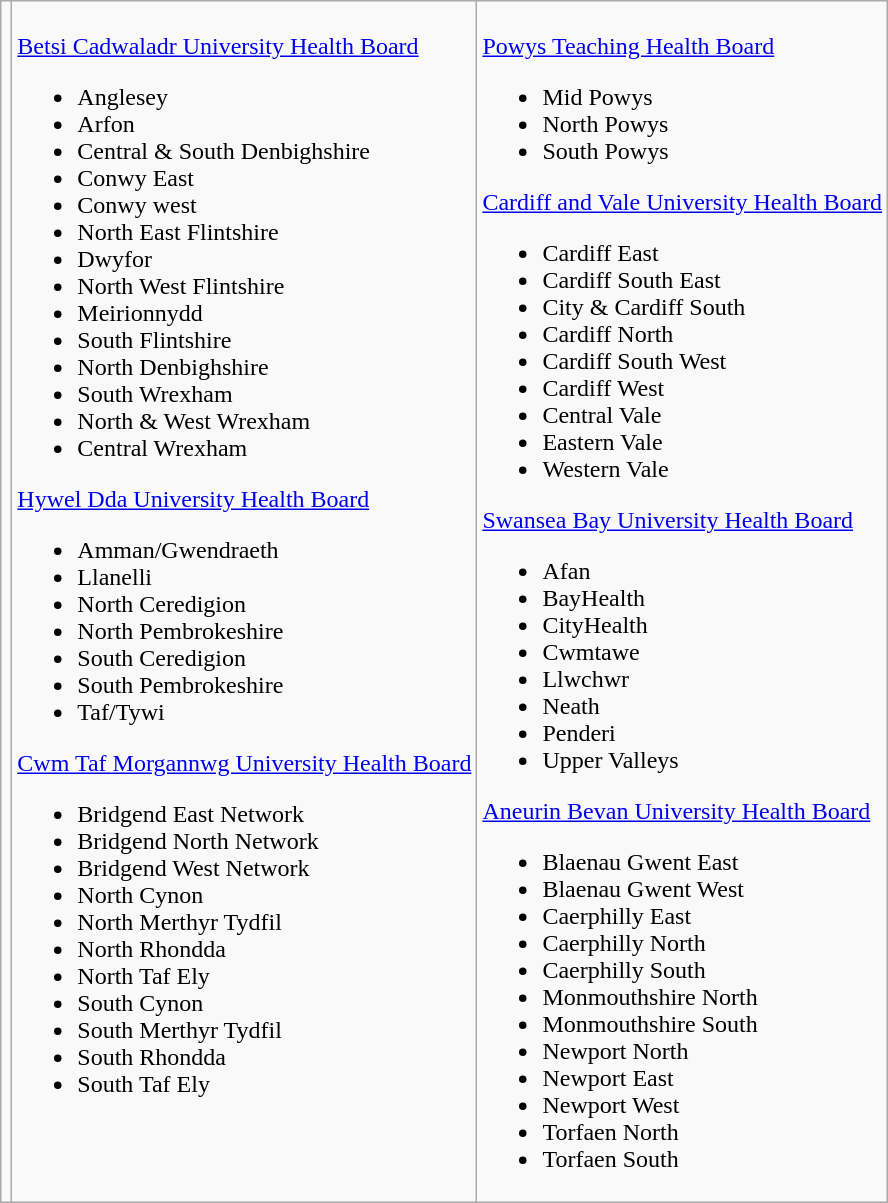<table class="wikitable">
<tr style="vertical-align: top;">
<td></td>
<td><br><a href='#'>Betsi Cadwaladr University Health Board</a><ul><li>Anglesey</li><li>Arfon</li><li>Central & South Denbighshire</li><li>Conwy East</li><li>Conwy west</li><li>North East Flintshire</li><li>Dwyfor</li><li>North West Flintshire</li><li>Meirionnydd</li><li>South Flintshire</li><li>North Denbighshire</li><li>South Wrexham</li><li>North & West Wrexham</li><li>Central Wrexham</li></ul><a href='#'>Hywel Dda University Health Board</a><ul><li>Amman/Gwendraeth</li><li>Llanelli</li><li>North Ceredigion</li><li>North Pembrokeshire</li><li>South Ceredigion</li><li>South Pembrokeshire</li><li>Taf/Tywi</li></ul><a href='#'>Cwm Taf Morgannwg University Health Board</a><ul><li>Bridgend East Network</li><li>Bridgend North Network</li><li>Bridgend West Network</li><li>North Cynon</li><li>North Merthyr Tydfil</li><li>North Rhondda</li><li>North Taf Ely</li><li>South Cynon</li><li>South Merthyr Tydfil</li><li>South Rhondda</li><li>South Taf Ely</li></ul></td>
<td><br><a href='#'>Powys Teaching Health Board</a><ul><li>Mid Powys</li><li>North Powys</li><li>South Powys</li></ul><a href='#'>Cardiff and Vale University Health Board</a><ul><li>Cardiff East</li><li>Cardiff South East</li><li>City & Cardiff South</li><li>Cardiff North</li><li>Cardiff South West</li><li>Cardiff West</li><li>Central Vale</li><li>Eastern Vale</li><li>Western Vale</li></ul><a href='#'>Swansea Bay University Health Board</a><ul><li>Afan</li><li>BayHealth</li><li>CityHealth</li><li>Cwmtawe</li><li>Llwchwr</li><li>Neath</li><li>Penderi</li><li>Upper Valleys</li></ul><a href='#'>Aneurin Bevan University Health Board</a><ul><li>Blaenau Gwent East</li><li>Blaenau Gwent West</li><li>Caerphilly East</li><li>Caerphilly North</li><li>Caerphilly South</li><li>Monmouthshire North</li><li>Monmouthshire South</li><li>Newport North</li><li>Newport East</li><li>Newport West</li><li>Torfaen North</li><li>Torfaen South</li></ul></td>
</tr>
</table>
